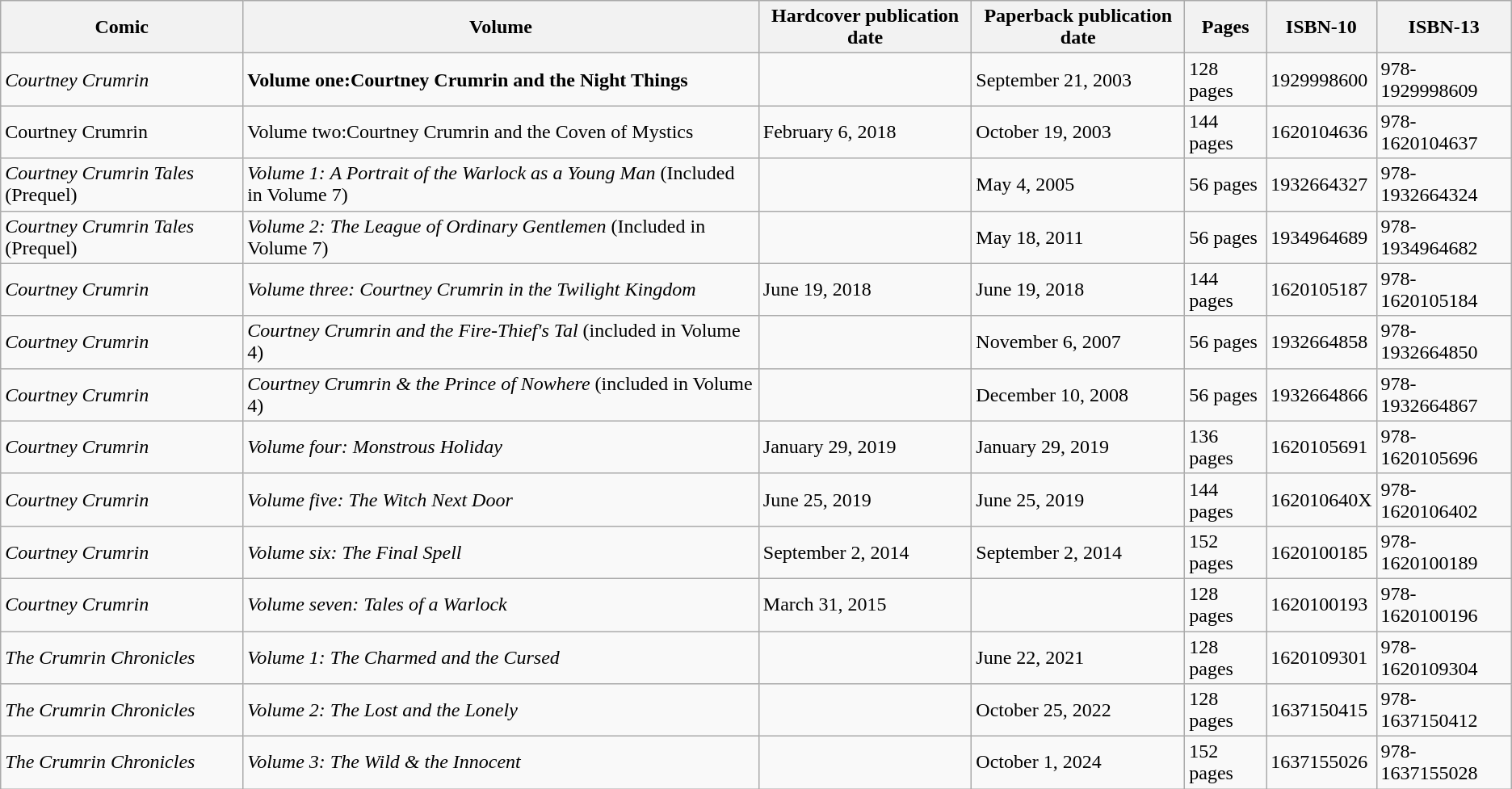<table class="wikitable sortable sticky-header sort-under mw-datatable col2left col6left" >
<tr>
<th>Comic</th>
<th>Volume</th>
<th>Hardcover publication date</th>
<th>Paperback publication date</th>
<th>Pages</th>
<th>ISBN-10</th>
<th>ISBN-13</th>
</tr>
<tr>
<td><em>Courtney Crumrin</em></td>
<td><strong>Volume one:Courtney Crumrin and the Night Things<em></td>
<td></td>
<td>September 21, 2003</td>
<td>128 pages</td>
<td>1929998600</td>
<td>978-1929998609</td>
</tr>
<tr>
<td></em>Courtney Crumrin<em></td>
<td></strong>Volume two:Courtney Crumrin and the Coven of Mystics</em></td>
<td>February 6, 2018</td>
<td>October 19, 2003</td>
<td>144 pages</td>
<td>1620104636</td>
<td>978-1620104637</td>
</tr>
<tr>
<td><em>Courtney Crumrin Tales</em> (Prequel)</td>
<td><em>Volume 1: A Portrait of the Warlock as a Young Man</em> (Included in Volume 7)</td>
<td></td>
<td>May 4, 2005</td>
<td>56 pages</td>
<td>1932664327</td>
<td>978-1932664324</td>
</tr>
<tr>
<td><em>Courtney Crumrin Tales</em> (Prequel)</td>
<td><em>Volume 2: The League of Ordinary Gentlemen</em> (Included in Volume 7)</td>
<td></td>
<td>May 18, 2011</td>
<td>56 pages</td>
<td>1934964689</td>
<td>978-1934964682</td>
</tr>
<tr>
<td><em>Courtney Crumrin</em></td>
<td><em>Volume three: Courtney Crumrin in the Twilight Kingdom</em></td>
<td>June 19, 2018</td>
<td>June 19, 2018</td>
<td>144 pages</td>
<td>1620105187</td>
<td>978-1620105184</td>
</tr>
<tr>
<td><em>Courtney Crumrin</em></td>
<td><em>Courtney Crumrin and the Fire-Thief's Tal</em> (included in Volume 4)</td>
<td></td>
<td>November 6, 2007</td>
<td>56 pages</td>
<td>1932664858</td>
<td>978-1932664850</td>
</tr>
<tr>
<td><em>Courtney Crumrin</em></td>
<td><em>Courtney Crumrin & the Prince of Nowhere</em> (included in Volume 4)</td>
<td></td>
<td>December 10, 2008</td>
<td>56 pages</td>
<td>1932664866</td>
<td>978-1932664867</td>
</tr>
<tr>
<td><em>Courtney Crumrin</em></td>
<td><em>Volume four: Monstrous Holiday</em></td>
<td>January 29, 2019</td>
<td>January 29, 2019</td>
<td>136 pages</td>
<td>1620105691</td>
<td>978-1620105696</td>
</tr>
<tr>
<td><em>Courtney Crumrin</em></td>
<td><em>Volume five: The Witch Next Door</em></td>
<td>June 25, 2019</td>
<td>June 25, 2019</td>
<td>144 pages</td>
<td>162010640X</td>
<td>978-1620106402</td>
</tr>
<tr>
<td><em>Courtney Crumrin</em></td>
<td><em>Volume six: The Final Spell</em></td>
<td>September 2, 2014</td>
<td>September 2, 2014</td>
<td>152 pages</td>
<td>1620100185</td>
<td>978-1620100189</td>
</tr>
<tr>
<td><em>Courtney Crumrin</em></td>
<td><em>Volume seven: Tales of a Warlock</em></td>
<td>March 31, 2015</td>
<td></td>
<td>128 pages</td>
<td>1620100193</td>
<td>978-1620100196</td>
</tr>
<tr>
<td><em>The Crumrin Chronicles</em></td>
<td><em>Volume 1: The Charmed and the Cursed</em></td>
<td></td>
<td>June 22, 2021</td>
<td>128 pages</td>
<td>1620109301</td>
<td>978-1620109304</td>
</tr>
<tr>
<td><em>The Crumrin Chronicles</em></td>
<td><em>Volume 2: The Lost and the Lonely</em></td>
<td></td>
<td>October 25, 2022</td>
<td>128 pages</td>
<td>1637150415</td>
<td>978-1637150412</td>
</tr>
<tr>
<td><em>The Crumrin Chronicles</em></td>
<td><em>Volume 3: The Wild & the Innocent</em></td>
<td></td>
<td>October 1, 2024</td>
<td>152 pages</td>
<td>1637155026</td>
<td>978-1637155028</td>
</tr>
</table>
